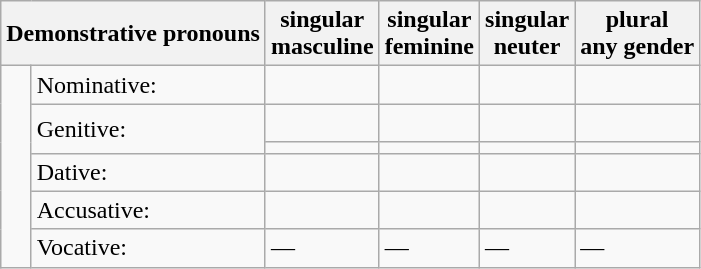<table class="wikitable">
<tr>
<th colspan="2"><strong>Demonstrative pronouns</strong></th>
<th>singular<br>masculine</th>
<th>singular<br>feminine</th>
<th>singular<br>neuter</th>
<th>plural<br>any gender</th>
</tr>
<tr>
<td rowspan="6" style="width:5en"> </td>
<td>Nominative:</td>
<td><em></em></td>
<td><em></em></td>
<td><em></em></td>
<td><em></em></td>
</tr>
<tr>
<td rowspan="2">Genitive:</td>
<td><em></em> <br> <em></em></td>
<td><em></em></td>
<td><em></em> <br> <em></em></td>
<td><em></em></td>
</tr>
<tr>
<td><em></em></td>
<td><em></em></td>
<td><em></em></td>
<td><em></em></td>
</tr>
<tr>
<td>Dative:</td>
<td><em></em></td>
<td><em></em></td>
<td><em></em></td>
<td><em></em></td>
</tr>
<tr>
<td>Accusative:</td>
<td><em></em></td>
<td><em></em></td>
<td><em></em></td>
<td><em></em></td>
</tr>
<tr>
<td>Vocative:</td>
<td>—</td>
<td>—</td>
<td>—</td>
<td>—</td>
</tr>
</table>
